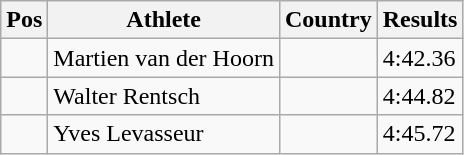<table class="wikitable">
<tr>
<th>Pos</th>
<th>Athlete</th>
<th>Country</th>
<th>Results</th>
</tr>
<tr>
<td align="center"></td>
<td>Martien van der Hoorn</td>
<td></td>
<td>4:42.36</td>
</tr>
<tr>
<td align="center"></td>
<td>Walter Rentsch</td>
<td></td>
<td>4:44.82</td>
</tr>
<tr>
<td align="center"></td>
<td>Yves Levasseur</td>
<td></td>
<td>4:45.72</td>
</tr>
</table>
